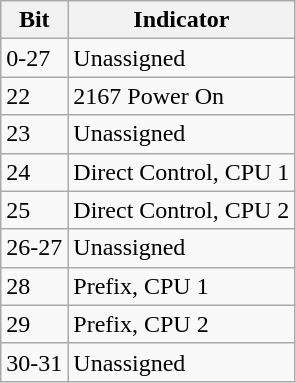<table class="wikitable">
<tr>
<th>Bit</th>
<th>Indicator</th>
</tr>
<tr>
<td>0-27</td>
<td>Unassigned</td>
</tr>
<tr>
<td>22</td>
<td>2167 Power On</td>
</tr>
<tr>
<td>23</td>
<td>Unassigned</td>
</tr>
<tr>
<td>24</td>
<td>Direct Control, CPU 1</td>
</tr>
<tr>
<td>25</td>
<td>Direct Control, CPU 2</td>
</tr>
<tr>
<td>26-27</td>
<td>Unassigned</td>
</tr>
<tr>
<td>28</td>
<td>Prefix, CPU 1</td>
</tr>
<tr>
<td>29</td>
<td>Prefix, CPU 2</td>
</tr>
<tr>
<td>30-31</td>
<td>Unassigned</td>
</tr>
</table>
